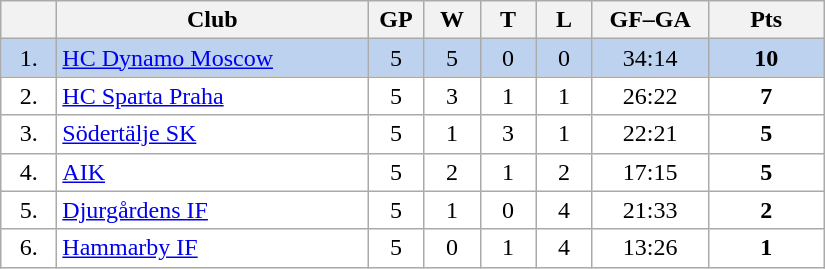<table class="wikitable">
<tr>
<th width="30"></th>
<th width="200">Club</th>
<th width="30">GP</th>
<th width="30">W</th>
<th width="30">T</th>
<th width="30">L</th>
<th width="70">GF–GA</th>
<th width="70">Pts</th>
</tr>
<tr bgcolor="#BCD2EE" align="center">
<td>1.</td>
<td align="left"> <a href='#'>HC Dynamo Moscow</a></td>
<td>5</td>
<td>5</td>
<td>0</td>
<td>0</td>
<td>34:14</td>
<td><strong>10</strong></td>
</tr>
<tr bgcolor="#FFFFFF" align="center">
<td>2.</td>
<td align="left"> <a href='#'>HC Sparta Praha</a></td>
<td>5</td>
<td>3</td>
<td>1</td>
<td>1</td>
<td>26:22</td>
<td><strong>7</strong></td>
</tr>
<tr bgcolor="#FFFFFF" align="center">
<td>3.</td>
<td align="left"> <a href='#'>Södertälje SK</a></td>
<td>5</td>
<td>1</td>
<td>3</td>
<td>1</td>
<td>22:21</td>
<td><strong>5</strong></td>
</tr>
<tr bgcolor="#FFFFFF" align="center">
<td>4.</td>
<td align="left"> <a href='#'>AIK</a></td>
<td>5</td>
<td>2</td>
<td>1</td>
<td>2</td>
<td>17:15</td>
<td><strong>5</strong></td>
</tr>
<tr bgcolor="#FFFFFF" align="center">
<td>5.</td>
<td align="left"> <a href='#'>Djurgårdens IF</a></td>
<td>5</td>
<td>1</td>
<td>0</td>
<td>4</td>
<td>21:33</td>
<td><strong>2</strong></td>
</tr>
<tr bgcolor="#FFFFFF" align="center">
<td>6.</td>
<td align="left"> <a href='#'>Hammarby IF</a></td>
<td>5</td>
<td>0</td>
<td>1</td>
<td>4</td>
<td>13:26</td>
<td><strong>1</strong></td>
</tr>
</table>
